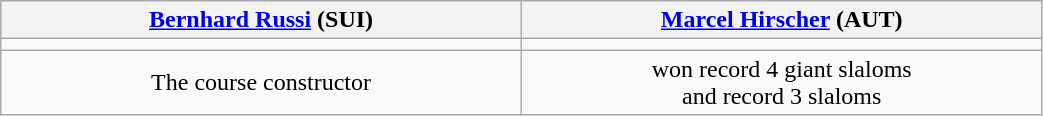<table class="wikitable" style="text-align:center; width:55%; border:1px #AAAAFF solid">
<tr>
<th><a href='#'>Bernhard Russi</a> (SUI)</th>
<th><a href='#'>Marcel Hirscher</a> (AUT)</th>
</tr>
<tr>
<td width=165></td>
<td width=165></td>
</tr>
<tr>
<td>The course constructor</td>
<td>won record 4 giant slaloms<br>and record 3 slaloms</td>
</tr>
</table>
